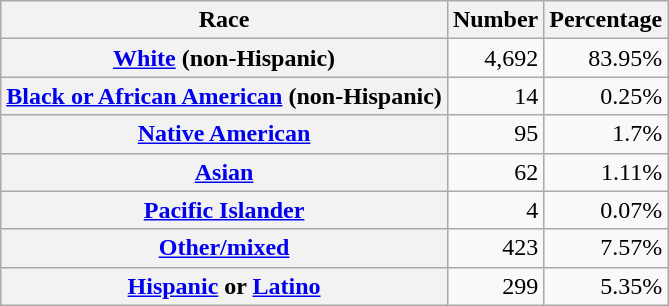<table class="wikitable" style="text-align:right">
<tr>
<th scope="col">Race</th>
<th scope="col">Number</th>
<th scope="col">Percentage</th>
</tr>
<tr>
<th scope="row"><a href='#'>White</a> (non-Hispanic)</th>
<td>4,692</td>
<td>83.95%</td>
</tr>
<tr>
<th scope="row"><a href='#'>Black or African American</a> (non-Hispanic)</th>
<td>14</td>
<td>0.25%</td>
</tr>
<tr>
<th scope="row"><a href='#'>Native American</a></th>
<td>95</td>
<td>1.7%</td>
</tr>
<tr>
<th scope="row"><a href='#'>Asian</a></th>
<td>62</td>
<td>1.11%</td>
</tr>
<tr>
<th scope="row"><a href='#'>Pacific Islander</a></th>
<td>4</td>
<td>0.07%</td>
</tr>
<tr>
<th scope="row"><a href='#'>Other/mixed</a></th>
<td>423</td>
<td>7.57%</td>
</tr>
<tr>
<th scope="row"><a href='#'>Hispanic</a> or <a href='#'>Latino</a></th>
<td>299</td>
<td>5.35%</td>
</tr>
</table>
